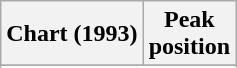<table class="wikitable sortable">
<tr>
<th align="left">Chart (1993)</th>
<th align="center">Peak<br>position</th>
</tr>
<tr>
</tr>
<tr>
</tr>
</table>
